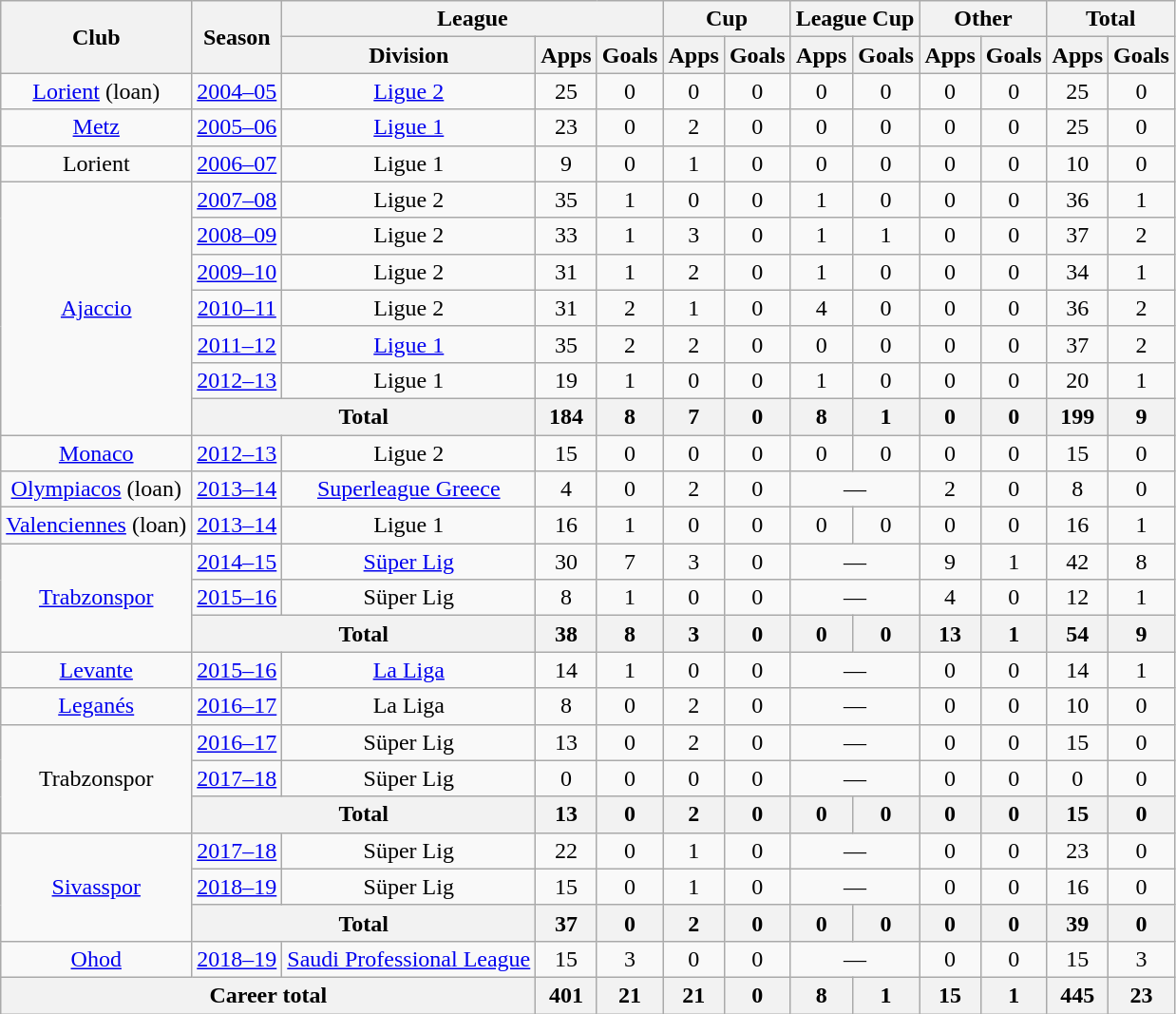<table class="wikitable" style="text-align: center">
<tr>
<th rowspan="2">Club</th>
<th rowspan="2">Season</th>
<th colspan="3">League</th>
<th colspan="2">Cup</th>
<th colspan="2">League Cup</th>
<th colspan="2">Other</th>
<th colspan="2">Total</th>
</tr>
<tr>
<th>Division</th>
<th>Apps</th>
<th>Goals</th>
<th>Apps</th>
<th>Goals</th>
<th>Apps</th>
<th>Goals</th>
<th>Apps</th>
<th>Goals</th>
<th>Apps</th>
<th>Goals</th>
</tr>
<tr>
<td><a href='#'>Lorient</a> (loan)</td>
<td><a href='#'>2004–05</a></td>
<td><a href='#'>Ligue 2</a></td>
<td>25</td>
<td>0</td>
<td>0</td>
<td>0</td>
<td>0</td>
<td>0</td>
<td>0</td>
<td>0</td>
<td>25</td>
<td>0</td>
</tr>
<tr>
<td><a href='#'>Metz</a></td>
<td><a href='#'>2005–06</a></td>
<td><a href='#'>Ligue 1</a></td>
<td>23</td>
<td>0</td>
<td>2</td>
<td>0</td>
<td>0</td>
<td>0</td>
<td>0</td>
<td>0</td>
<td>25</td>
<td>0</td>
</tr>
<tr>
<td>Lorient</td>
<td><a href='#'>2006–07</a></td>
<td>Ligue 1</td>
<td>9</td>
<td>0</td>
<td>1</td>
<td>0</td>
<td>0</td>
<td>0</td>
<td>0</td>
<td>0</td>
<td>10</td>
<td>0</td>
</tr>
<tr>
<td rowspan="7"><a href='#'>Ajaccio</a></td>
<td><a href='#'>2007–08</a></td>
<td>Ligue 2</td>
<td>35</td>
<td>1</td>
<td>0</td>
<td>0</td>
<td>1</td>
<td>0</td>
<td>0</td>
<td>0</td>
<td>36</td>
<td>1</td>
</tr>
<tr>
<td><a href='#'>2008–09</a></td>
<td>Ligue 2</td>
<td>33</td>
<td>1</td>
<td>3</td>
<td>0</td>
<td>1</td>
<td>1</td>
<td>0</td>
<td>0</td>
<td>37</td>
<td>2</td>
</tr>
<tr>
<td><a href='#'>2009–10</a></td>
<td>Ligue 2</td>
<td>31</td>
<td>1</td>
<td>2</td>
<td>0</td>
<td>1</td>
<td>0</td>
<td>0</td>
<td>0</td>
<td>34</td>
<td>1</td>
</tr>
<tr>
<td><a href='#'>2010–11</a></td>
<td>Ligue 2</td>
<td>31</td>
<td>2</td>
<td>1</td>
<td>0</td>
<td>4</td>
<td>0</td>
<td>0</td>
<td>0</td>
<td>36</td>
<td>2</td>
</tr>
<tr>
<td><a href='#'>2011–12</a></td>
<td><a href='#'>Ligue 1</a></td>
<td>35</td>
<td>2</td>
<td>2</td>
<td>0</td>
<td>0</td>
<td>0</td>
<td>0</td>
<td>0</td>
<td>37</td>
<td>2</td>
</tr>
<tr>
<td><a href='#'>2012–13</a></td>
<td>Ligue 1</td>
<td>19</td>
<td>1</td>
<td>0</td>
<td>0</td>
<td>1</td>
<td>0</td>
<td>0</td>
<td>0</td>
<td>20</td>
<td>1</td>
</tr>
<tr>
<th colspan="2">Total</th>
<th>184</th>
<th>8</th>
<th>7</th>
<th>0</th>
<th>8</th>
<th>1</th>
<th>0</th>
<th>0</th>
<th>199</th>
<th>9</th>
</tr>
<tr>
<td><a href='#'>Monaco</a></td>
<td><a href='#'>2012–13</a></td>
<td>Ligue 2</td>
<td>15</td>
<td>0</td>
<td>0</td>
<td>0</td>
<td>0</td>
<td>0</td>
<td>0</td>
<td>0</td>
<td>15</td>
<td>0</td>
</tr>
<tr>
<td><a href='#'>Olympiacos</a> (loan)</td>
<td><a href='#'>2013–14</a></td>
<td><a href='#'>Superleague Greece</a></td>
<td>4</td>
<td>0</td>
<td>2</td>
<td>0</td>
<td colspan="2">—</td>
<td>2</td>
<td>0</td>
<td>8</td>
<td>0</td>
</tr>
<tr>
<td><a href='#'>Valenciennes</a> (loan)</td>
<td><a href='#'>2013–14</a></td>
<td>Ligue 1</td>
<td>16</td>
<td>1</td>
<td>0</td>
<td>0</td>
<td>0</td>
<td>0</td>
<td>0</td>
<td>0</td>
<td>16</td>
<td>1</td>
</tr>
<tr>
<td rowspan="3"><a href='#'>Trabzonspor</a></td>
<td><a href='#'>2014–15</a></td>
<td><a href='#'>Süper Lig</a></td>
<td>30</td>
<td>7</td>
<td>3</td>
<td>0</td>
<td colspan="2">—</td>
<td>9</td>
<td>1</td>
<td>42</td>
<td>8</td>
</tr>
<tr>
<td><a href='#'>2015–16</a></td>
<td>Süper Lig</td>
<td>8</td>
<td>1</td>
<td>0</td>
<td>0</td>
<td colspan="2">—</td>
<td>4</td>
<td>0</td>
<td>12</td>
<td>1</td>
</tr>
<tr>
<th colspan="2">Total</th>
<th>38</th>
<th>8</th>
<th>3</th>
<th>0</th>
<th>0</th>
<th>0</th>
<th>13</th>
<th>1</th>
<th>54</th>
<th>9</th>
</tr>
<tr>
<td><a href='#'>Levante</a></td>
<td><a href='#'>2015–16</a></td>
<td><a href='#'>La Liga</a></td>
<td>14</td>
<td>1</td>
<td>0</td>
<td>0</td>
<td colspan="2">—</td>
<td>0</td>
<td>0</td>
<td>14</td>
<td>1</td>
</tr>
<tr>
<td><a href='#'>Leganés</a></td>
<td><a href='#'>2016–17</a></td>
<td>La Liga</td>
<td>8</td>
<td>0</td>
<td>2</td>
<td>0</td>
<td colspan="2">—</td>
<td>0</td>
<td>0</td>
<td>10</td>
<td>0</td>
</tr>
<tr>
<td rowspan="3">Trabzonspor</td>
<td><a href='#'>2016–17</a></td>
<td>Süper Lig</td>
<td>13</td>
<td>0</td>
<td>2</td>
<td>0</td>
<td colspan="2">—</td>
<td>0</td>
<td>0</td>
<td>15</td>
<td>0</td>
</tr>
<tr>
<td><a href='#'>2017–18</a></td>
<td>Süper Lig</td>
<td>0</td>
<td>0</td>
<td>0</td>
<td>0</td>
<td colspan="2">—</td>
<td>0</td>
<td>0</td>
<td>0</td>
<td>0</td>
</tr>
<tr>
<th colspan="2">Total</th>
<th>13</th>
<th>0</th>
<th>2</th>
<th>0</th>
<th>0</th>
<th>0</th>
<th>0</th>
<th>0</th>
<th>15</th>
<th>0</th>
</tr>
<tr>
<td rowspan="3"><a href='#'>Sivasspor</a></td>
<td><a href='#'>2017–18</a></td>
<td>Süper Lig</td>
<td>22</td>
<td>0</td>
<td>1</td>
<td>0</td>
<td colspan="2">—</td>
<td>0</td>
<td>0</td>
<td>23</td>
<td>0</td>
</tr>
<tr>
<td><a href='#'>2018–19</a></td>
<td>Süper Lig</td>
<td>15</td>
<td>0</td>
<td>1</td>
<td>0</td>
<td colspan="2">—</td>
<td>0</td>
<td>0</td>
<td>16</td>
<td>0</td>
</tr>
<tr>
<th colspan="2">Total</th>
<th>37</th>
<th>0</th>
<th>2</th>
<th>0</th>
<th>0</th>
<th>0</th>
<th>0</th>
<th>0</th>
<th>39</th>
<th>0</th>
</tr>
<tr>
<td><a href='#'>Ohod</a></td>
<td><a href='#'>2018–19</a></td>
<td><a href='#'>Saudi Professional League</a></td>
<td>15</td>
<td>3</td>
<td>0</td>
<td>0</td>
<td colspan="2">—</td>
<td>0</td>
<td>0</td>
<td>15</td>
<td>3</td>
</tr>
<tr>
<th colspan="3">Career total</th>
<th>401</th>
<th>21</th>
<th>21</th>
<th>0</th>
<th>8</th>
<th>1</th>
<th>15</th>
<th>1</th>
<th>445</th>
<th>23</th>
</tr>
</table>
